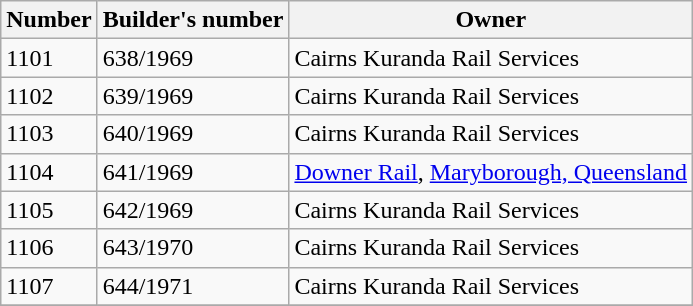<table class="wikitable sortable">
<tr>
<th>Number</th>
<th>Builder's number</th>
<th>Owner</th>
</tr>
<tr>
<td>1101</td>
<td>638/1969</td>
<td>Cairns Kuranda Rail Services</td>
</tr>
<tr>
<td>1102</td>
<td>639/1969</td>
<td>Cairns Kuranda Rail Services</td>
</tr>
<tr>
<td>1103</td>
<td>640/1969</td>
<td>Cairns Kuranda Rail Services</td>
</tr>
<tr>
<td>1104</td>
<td>641/1969</td>
<td><a href='#'>Downer Rail</a>, <a href='#'>Maryborough, Queensland</a></td>
</tr>
<tr>
<td>1105</td>
<td>642/1969</td>
<td>Cairns Kuranda Rail Services</td>
</tr>
<tr>
<td>1106</td>
<td>643/1970</td>
<td>Cairns Kuranda Rail Services</td>
</tr>
<tr>
<td>1107</td>
<td>644/1971</td>
<td>Cairns Kuranda Rail Services</td>
</tr>
<tr>
</tr>
</table>
